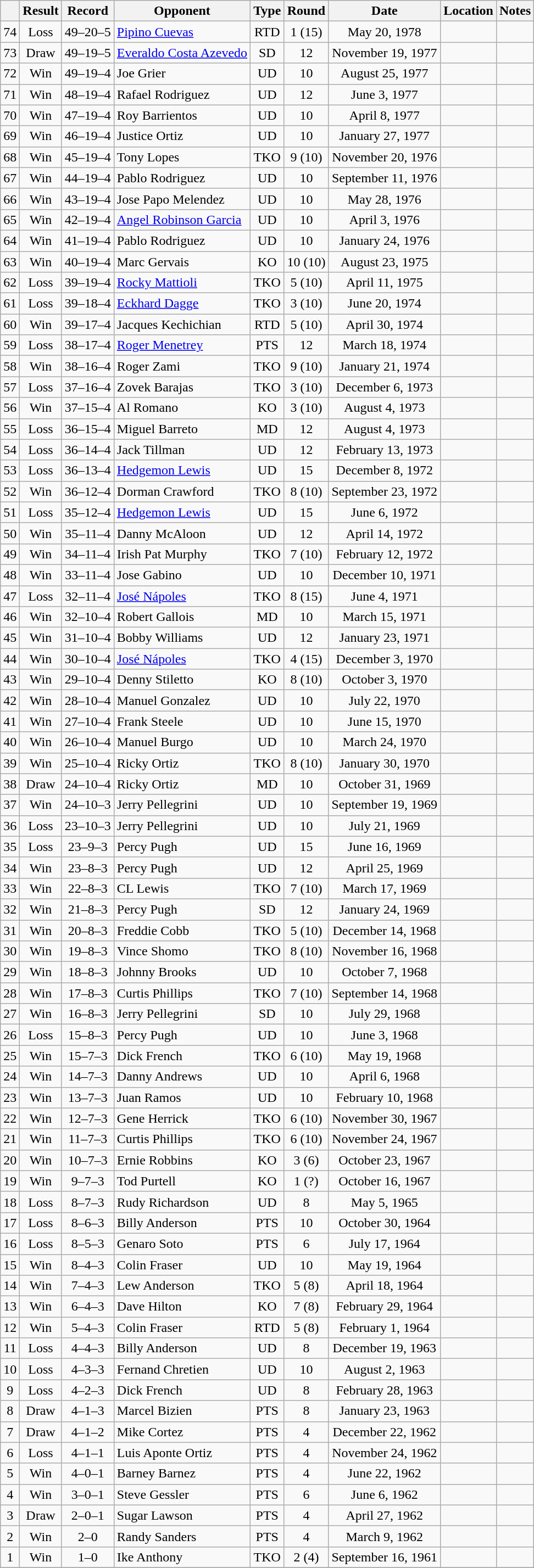<table class="wikitable" style="text-align:center">
<tr>
<th></th>
<th>Result</th>
<th>Record</th>
<th>Opponent</th>
<th>Type</th>
<th>Round</th>
<th>Date</th>
<th>Location</th>
<th>Notes</th>
</tr>
<tr>
<td>74</td>
<td>Loss</td>
<td>49–20–5</td>
<td style="text-align:left;"><a href='#'>Pipino Cuevas</a></td>
<td>RTD</td>
<td>1 (15)</td>
<td>May 20, 1978</td>
<td style="text-align:left;"></td>
<td style="text-align:left;"></td>
</tr>
<tr>
<td>73</td>
<td>Draw</td>
<td>49–19–5</td>
<td style="text-align:left;"><a href='#'>Everaldo Costa Azevedo</a></td>
<td>SD</td>
<td>12</td>
<td>November 19, 1977</td>
<td style="text-align:left;"></td>
<td></td>
</tr>
<tr>
<td>72</td>
<td>Win</td>
<td>49–19–4</td>
<td style="text-align:left;">Joe Grier</td>
<td>UD</td>
<td>10</td>
<td>August 25, 1977</td>
<td style="text-align:left;"></td>
<td></td>
</tr>
<tr>
<td>71</td>
<td>Win</td>
<td>48–19–4</td>
<td style="text-align:left;">Rafael Rodriguez</td>
<td>UD</td>
<td>12</td>
<td>June 3, 1977</td>
<td style="text-align:left;"></td>
<td></td>
</tr>
<tr>
<td>70</td>
<td>Win</td>
<td>47–19–4</td>
<td style="text-align:left;">Roy Barrientos</td>
<td>UD</td>
<td>10</td>
<td>April 8, 1977</td>
<td style="text-align:left;"></td>
<td></td>
</tr>
<tr>
<td>69</td>
<td>Win</td>
<td>46–19–4</td>
<td style="text-align:left;">Justice Ortiz</td>
<td>UD</td>
<td>10</td>
<td>January 27, 1977</td>
<td style="text-align:left;"></td>
<td></td>
</tr>
<tr>
<td>68</td>
<td>Win</td>
<td>45–19–4</td>
<td style="text-align:left;">Tony Lopes</td>
<td>TKO</td>
<td>9 (10)</td>
<td>November 20, 1976</td>
<td style="text-align:left;"></td>
<td></td>
</tr>
<tr>
<td>67</td>
<td>Win</td>
<td>44–19–4</td>
<td style="text-align:left;">Pablo Rodriguez</td>
<td>UD</td>
<td>10</td>
<td>September 11, 1976</td>
<td style="text-align:left;"></td>
<td></td>
</tr>
<tr>
<td>66</td>
<td>Win</td>
<td>43–19–4</td>
<td style="text-align:left;">Jose Papo Melendez</td>
<td>UD</td>
<td>10</td>
<td>May 28, 1976</td>
<td style="text-align:left;"></td>
<td></td>
</tr>
<tr>
<td>65</td>
<td>Win</td>
<td>42–19–4</td>
<td style="text-align:left;"><a href='#'>Angel Robinson Garcia</a></td>
<td>UD</td>
<td>10</td>
<td>April 3, 1976</td>
<td style="text-align:left;"></td>
<td></td>
</tr>
<tr>
<td>64</td>
<td>Win</td>
<td>41–19–4</td>
<td style="text-align:left;">Pablo Rodriguez</td>
<td>UD</td>
<td>10</td>
<td>January 24, 1976</td>
<td style="text-align:left;"></td>
<td></td>
</tr>
<tr>
<td>63</td>
<td>Win</td>
<td>40–19–4</td>
<td style="text-align:left;">Marc Gervais</td>
<td>KO</td>
<td>10 (10)</td>
<td>August 23, 1975</td>
<td style="text-align:left;"></td>
<td></td>
</tr>
<tr>
<td>62</td>
<td>Loss</td>
<td>39–19–4</td>
<td style="text-align:left;"><a href='#'>Rocky Mattioli</a></td>
<td>TKO</td>
<td>5 (10)</td>
<td>April 11, 1975</td>
<td style="text-align:left;"></td>
<td></td>
</tr>
<tr>
<td>61</td>
<td>Loss</td>
<td>39–18–4</td>
<td style="text-align:left;"><a href='#'>Eckhard Dagge</a></td>
<td>TKO</td>
<td>3 (10)</td>
<td>June 20, 1974</td>
<td style="text-align:left;"></td>
<td></td>
</tr>
<tr>
<td>60</td>
<td>Win</td>
<td>39–17–4</td>
<td style="text-align:left;">Jacques Kechichian</td>
<td>RTD</td>
<td>5 (10)</td>
<td>April 30, 1974</td>
<td style="text-align:left;"></td>
<td></td>
</tr>
<tr>
<td>59</td>
<td>Loss</td>
<td>38–17–4</td>
<td style="text-align:left;"><a href='#'>Roger Menetrey</a></td>
<td>PTS</td>
<td>12</td>
<td>March 18, 1974</td>
<td style="text-align:left;"></td>
<td></td>
</tr>
<tr>
<td>58</td>
<td>Win</td>
<td>38–16–4</td>
<td style="text-align:left;">Roger Zami</td>
<td>TKO</td>
<td>9 (10)</td>
<td>January 21, 1974</td>
<td style="text-align:left;"></td>
<td></td>
</tr>
<tr>
<td>57</td>
<td>Loss</td>
<td>37–16–4</td>
<td style="text-align:left;">Zovek Barajas</td>
<td>TKO</td>
<td>3 (10)</td>
<td>December 6, 1973</td>
<td style="text-align:left;"></td>
<td></td>
</tr>
<tr>
<td>56</td>
<td>Win</td>
<td>37–15–4</td>
<td style="text-align:left;">Al Romano</td>
<td>KO</td>
<td>3 (10)</td>
<td>August 4, 1973</td>
<td style="text-align:left;"></td>
<td></td>
</tr>
<tr>
<td>55</td>
<td>Loss</td>
<td>36–15–4</td>
<td style="text-align:left;">Miguel Barreto</td>
<td>MD</td>
<td>12</td>
<td>August 4, 1973</td>
<td style="text-align:left;"></td>
<td></td>
</tr>
<tr>
<td>54</td>
<td>Loss</td>
<td>36–14–4</td>
<td style="text-align:left;">Jack Tillman</td>
<td>UD</td>
<td>12</td>
<td>February 13, 1973</td>
<td style="text-align:left;"></td>
<td style="text-align:left;"></td>
</tr>
<tr>
<td>53</td>
<td>Loss</td>
<td>36–13–4</td>
<td style="text-align:left;"><a href='#'>Hedgemon Lewis</a></td>
<td>UD</td>
<td>15</td>
<td>December 8, 1972</td>
<td style="text-align:left;"></td>
<td style="text-align:left;"></td>
</tr>
<tr>
<td>52</td>
<td>Win</td>
<td>36–12–4</td>
<td style="text-align:left;">Dorman Crawford</td>
<td>TKO</td>
<td>8 (10)</td>
<td>September 23, 1972</td>
<td style="text-align:left;"></td>
<td></td>
</tr>
<tr>
<td>51</td>
<td>Loss</td>
<td>35–12–4</td>
<td style="text-align:left;"><a href='#'>Hedgemon Lewis</a></td>
<td>UD</td>
<td>15</td>
<td>June 6, 1972</td>
<td style="text-align:left;"></td>
<td style="text-align:left;"></td>
</tr>
<tr>
<td>50</td>
<td>Win</td>
<td>35–11–4</td>
<td style="text-align:left;">Danny McAloon</td>
<td>UD</td>
<td>12</td>
<td>April 14, 1972</td>
<td style="text-align:left;"></td>
<td></td>
</tr>
<tr>
<td>49</td>
<td>Win</td>
<td>34–11–4</td>
<td style="text-align:left;">Irish Pat Murphy</td>
<td>TKO</td>
<td>7 (10)</td>
<td>February 12, 1972</td>
<td style="text-align:left;"></td>
<td></td>
</tr>
<tr>
<td>48</td>
<td>Win</td>
<td>33–11–4</td>
<td style="text-align:left;">Jose Gabino</td>
<td>UD</td>
<td>10</td>
<td>December 10, 1971</td>
<td style="text-align:left;"></td>
<td></td>
</tr>
<tr>
<td>47</td>
<td>Loss</td>
<td>32–11–4</td>
<td style="text-align:left;"><a href='#'>José Nápoles</a></td>
<td>TKO</td>
<td>8 (15)</td>
<td>June 4, 1971</td>
<td style="text-align:left;"></td>
<td style="text-align:left;"></td>
</tr>
<tr>
<td>46</td>
<td>Win</td>
<td>32–10–4</td>
<td style="text-align:left;">Robert Gallois</td>
<td>MD</td>
<td>10</td>
<td>March 15, 1971</td>
<td style="text-align:left;"></td>
<td></td>
</tr>
<tr>
<td>45</td>
<td>Win</td>
<td>31–10–4</td>
<td style="text-align:left;">Bobby Williams</td>
<td>UD</td>
<td>12</td>
<td>January 23, 1971</td>
<td style="text-align:left;"></td>
<td></td>
</tr>
<tr>
<td>44</td>
<td>Win</td>
<td>30–10–4</td>
<td style="text-align:left;"><a href='#'>José Nápoles</a></td>
<td>TKO</td>
<td>4 (15)</td>
<td>December 3, 1970</td>
<td style="text-align:left;"></td>
<td style="text-align:left;"></td>
</tr>
<tr>
<td>43</td>
<td>Win</td>
<td>29–10–4</td>
<td style="text-align:left;">Denny Stiletto</td>
<td>KO</td>
<td>8 (10)</td>
<td>October 3, 1970</td>
<td style="text-align:left;"></td>
<td></td>
</tr>
<tr>
<td>42</td>
<td>Win</td>
<td>28–10–4</td>
<td style="text-align:left;">Manuel Gonzalez</td>
<td>UD</td>
<td>10</td>
<td>July 22, 1970</td>
<td style="text-align:left;"></td>
<td></td>
</tr>
<tr>
<td>41</td>
<td>Win</td>
<td>27–10–4</td>
<td style="text-align:left;">Frank Steele</td>
<td>UD</td>
<td>10</td>
<td>June 15, 1970</td>
<td style="text-align:left;"></td>
<td></td>
</tr>
<tr>
<td>40</td>
<td>Win</td>
<td>26–10–4</td>
<td style="text-align:left;">Manuel Burgo</td>
<td>UD</td>
<td>10</td>
<td>March 24, 1970</td>
<td style="text-align:left;"></td>
<td></td>
</tr>
<tr>
<td>39</td>
<td>Win</td>
<td>25–10–4</td>
<td style="text-align:left;">Ricky Ortiz</td>
<td>TKO</td>
<td>8 (10)</td>
<td>January 30, 1970</td>
<td style="text-align:left;"></td>
<td style="text-align:left;"></td>
</tr>
<tr>
<td>38</td>
<td>Draw</td>
<td>24–10–4</td>
<td style="text-align:left;">Ricky Ortiz</td>
<td>MD</td>
<td>10</td>
<td>October 31, 1969</td>
<td style="text-align:left;"></td>
<td></td>
</tr>
<tr>
<td>37</td>
<td>Win</td>
<td>24–10–3</td>
<td style="text-align:left;">Jerry Pellegrini</td>
<td>UD</td>
<td>10</td>
<td>September 19, 1969</td>
<td style="text-align:left;"></td>
<td></td>
</tr>
<tr>
<td>36</td>
<td>Loss</td>
<td>23–10–3</td>
<td style="text-align:left;">Jerry Pellegrini</td>
<td>UD</td>
<td>10</td>
<td>July 21, 1969</td>
<td style="text-align:left;"></td>
<td></td>
</tr>
<tr>
<td>35</td>
<td>Loss</td>
<td>23–9–3</td>
<td style="text-align:left;">Percy Pugh</td>
<td>UD</td>
<td>15</td>
<td>June 16, 1969</td>
<td style="text-align:left;"></td>
<td></td>
</tr>
<tr>
<td>34</td>
<td>Win</td>
<td>23–8–3</td>
<td style="text-align:left;">Percy Pugh</td>
<td>UD</td>
<td>12</td>
<td>April 25, 1969</td>
<td style="text-align:left;"></td>
<td></td>
</tr>
<tr>
<td>33</td>
<td>Win</td>
<td>22–8–3</td>
<td style="text-align:left;">CL Lewis</td>
<td>TKO</td>
<td>7 (10)</td>
<td>March 17, 1969</td>
<td style="text-align:left;"></td>
<td></td>
</tr>
<tr>
<td>32</td>
<td>Win</td>
<td>21–8–3</td>
<td style="text-align:left;">Percy Pugh</td>
<td>SD</td>
<td>12</td>
<td>January 24, 1969</td>
<td style="text-align:left;"></td>
<td></td>
</tr>
<tr>
<td>31</td>
<td>Win</td>
<td>20–8–3</td>
<td style="text-align:left;">Freddie Cobb</td>
<td>TKO</td>
<td>5 (10)</td>
<td>December 14, 1968</td>
<td style="text-align:left;"></td>
<td></td>
</tr>
<tr>
<td>30</td>
<td>Win</td>
<td>19–8–3</td>
<td style="text-align:left;">Vince Shomo</td>
<td>TKO</td>
<td>8 (10)</td>
<td>November 16, 1968</td>
<td style="text-align:left;"></td>
<td></td>
</tr>
<tr>
<td>29</td>
<td>Win</td>
<td>18–8–3</td>
<td style="text-align:left;">Johnny Brooks</td>
<td>UD</td>
<td>10</td>
<td>October 7, 1968</td>
<td style="text-align:left;"></td>
<td></td>
</tr>
<tr>
<td>28</td>
<td>Win</td>
<td>17–8–3</td>
<td style="text-align:left;">Curtis Phillips</td>
<td>TKO</td>
<td>7 (10)</td>
<td>September 14, 1968</td>
<td style="text-align:left;"></td>
<td></td>
</tr>
<tr>
<td>27</td>
<td>Win</td>
<td>16–8–3</td>
<td style="text-align:left;">Jerry Pellegrini</td>
<td>SD</td>
<td>10</td>
<td>July 29, 1968</td>
<td style="text-align:left;"></td>
<td></td>
</tr>
<tr>
<td>26</td>
<td>Loss</td>
<td>15–8–3</td>
<td style="text-align:left;">Percy Pugh</td>
<td>UD</td>
<td>10</td>
<td>June 3, 1968</td>
<td style="text-align:left;"></td>
<td></td>
</tr>
<tr>
<td>25</td>
<td>Win</td>
<td>15–7–3</td>
<td style="text-align:left;">Dick French</td>
<td>TKO</td>
<td>6 (10)</td>
<td>May 19, 1968</td>
<td style="text-align:left;"></td>
<td></td>
</tr>
<tr>
<td>24</td>
<td>Win</td>
<td>14–7–3</td>
<td style="text-align:left;">Danny Andrews</td>
<td>UD</td>
<td>10</td>
<td>April 6, 1968</td>
<td style="text-align:left;"></td>
<td></td>
</tr>
<tr>
<td>23</td>
<td>Win</td>
<td>13–7–3</td>
<td style="text-align:left;">Juan Ramos</td>
<td>UD</td>
<td>10</td>
<td>February 10, 1968</td>
<td style="text-align:left;"></td>
<td></td>
</tr>
<tr>
<td>22</td>
<td>Win</td>
<td>12–7–3</td>
<td style="text-align:left;">Gene Herrick</td>
<td>TKO</td>
<td>6 (10)</td>
<td>November 30, 1967</td>
<td style="text-align:left;"></td>
<td></td>
</tr>
<tr>
<td>21</td>
<td>Win</td>
<td>11–7–3</td>
<td style="text-align:left;">Curtis Phillips</td>
<td>TKO</td>
<td>6 (10)</td>
<td>November 24, 1967</td>
<td style="text-align:left;"></td>
<td></td>
</tr>
<tr>
<td>20</td>
<td>Win</td>
<td>10–7–3</td>
<td style="text-align:left;">Ernie Robbins</td>
<td>KO</td>
<td>3 (6)</td>
<td>October 23, 1967</td>
<td style="text-align:left;"></td>
<td></td>
</tr>
<tr>
<td>19</td>
<td>Win</td>
<td>9–7–3</td>
<td style="text-align:left;">Tod Purtell</td>
<td>KO</td>
<td>1 (?)</td>
<td>October 16, 1967</td>
<td style="text-align:left;"></td>
<td></td>
</tr>
<tr>
<td>18</td>
<td>Loss</td>
<td>8–7–3</td>
<td style="text-align:left;">Rudy Richardson</td>
<td>UD</td>
<td>8</td>
<td>May 5, 1965</td>
<td style="text-align:left;"></td>
<td></td>
</tr>
<tr>
<td>17</td>
<td>Loss</td>
<td>8–6–3</td>
<td style="text-align:left;">Billy Anderson</td>
<td>PTS</td>
<td>10</td>
<td>October 30, 1964</td>
<td style="text-align:left;"></td>
<td></td>
</tr>
<tr>
<td>16</td>
<td>Loss</td>
<td>8–5–3</td>
<td style="text-align:left;">Genaro Soto</td>
<td>PTS</td>
<td>6</td>
<td>July 17, 1964</td>
<td style="text-align:left;"></td>
<td></td>
</tr>
<tr>
<td>15</td>
<td>Win</td>
<td>8–4–3</td>
<td style="text-align:left;">Colin Fraser</td>
<td>UD</td>
<td>10</td>
<td>May 19, 1964</td>
<td style="text-align:left;"></td>
<td></td>
</tr>
<tr>
<td>14</td>
<td>Win</td>
<td>7–4–3</td>
<td style="text-align:left;">Lew Anderson</td>
<td>TKO</td>
<td>5 (8)</td>
<td>April 18, 1964</td>
<td style="text-align:left;"></td>
<td></td>
</tr>
<tr>
<td>13</td>
<td>Win</td>
<td>6–4–3</td>
<td style="text-align:left;">Dave Hilton</td>
<td>KO</td>
<td>7 (8)</td>
<td>February 29, 1964</td>
<td style="text-align:left;"></td>
<td></td>
</tr>
<tr>
<td>12</td>
<td>Win</td>
<td>5–4–3</td>
<td style="text-align:left;">Colin Fraser</td>
<td>RTD</td>
<td>5 (8)</td>
<td>February 1, 1964</td>
<td style="text-align:left;"></td>
<td></td>
</tr>
<tr>
<td>11</td>
<td>Loss</td>
<td>4–4–3</td>
<td style="text-align:left;">Billy Anderson</td>
<td>UD</td>
<td>8</td>
<td>December 19, 1963</td>
<td style="text-align:left;"></td>
<td></td>
</tr>
<tr>
<td>10</td>
<td>Loss</td>
<td>4–3–3</td>
<td style="text-align:left;">Fernand Chretien</td>
<td>UD</td>
<td>10</td>
<td>August 2, 1963</td>
<td style="text-align:left;"></td>
<td></td>
</tr>
<tr>
<td>9</td>
<td>Loss</td>
<td>4–2–3</td>
<td style="text-align:left;">Dick French</td>
<td>UD</td>
<td>8</td>
<td>February 28, 1963</td>
<td style="text-align:left;"></td>
<td></td>
</tr>
<tr>
<td>8</td>
<td>Draw</td>
<td>4–1–3</td>
<td style="text-align:left;">Marcel Bizien</td>
<td>PTS</td>
<td>8</td>
<td>January 23, 1963</td>
<td style="text-align:left;"></td>
<td></td>
</tr>
<tr>
<td>7</td>
<td>Draw</td>
<td>4–1–2</td>
<td style="text-align:left;">Mike Cortez</td>
<td>PTS</td>
<td>4</td>
<td>December 22, 1962</td>
<td style="text-align:left;"></td>
<td></td>
</tr>
<tr>
<td>6</td>
<td>Loss</td>
<td>4–1–1</td>
<td style="text-align:left;">Luis Aponte Ortiz</td>
<td>PTS</td>
<td>4</td>
<td>November 24, 1962</td>
<td style="text-align:left;"></td>
<td></td>
</tr>
<tr>
<td>5</td>
<td>Win</td>
<td>4–0–1</td>
<td style="text-align:left;">Barney Barnez</td>
<td>PTS</td>
<td>4</td>
<td>June 22, 1962</td>
<td style="text-align:left;"></td>
<td></td>
</tr>
<tr>
<td>4</td>
<td>Win</td>
<td>3–0–1</td>
<td style="text-align:left;">Steve Gessler</td>
<td>PTS</td>
<td>6</td>
<td>June 6, 1962</td>
<td style="text-align:left;"></td>
<td></td>
</tr>
<tr>
<td>3</td>
<td>Draw</td>
<td>2–0–1</td>
<td style="text-align:left;">Sugar Lawson</td>
<td>PTS</td>
<td>4</td>
<td>April 27, 1962</td>
<td style="text-align:left;"></td>
<td></td>
</tr>
<tr>
<td>2</td>
<td>Win</td>
<td>2–0</td>
<td style="text-align:left;">Randy Sanders</td>
<td>PTS</td>
<td>4</td>
<td>March 9, 1962</td>
<td style="text-align:left;"></td>
<td></td>
</tr>
<tr>
<td>1</td>
<td>Win</td>
<td>1–0</td>
<td style="text-align:left;">Ike Anthony</td>
<td>TKO</td>
<td>2 (4)</td>
<td>September 16, 1961</td>
<td style="text-align:left;"></td>
<td></td>
</tr>
<tr>
</tr>
</table>
